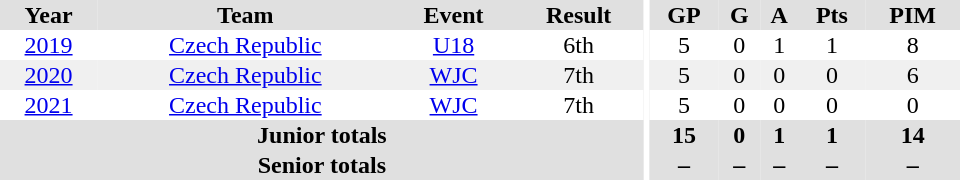<table border="0" cellpadding="1" cellspacing="0" ID="Table3" style="text-align:center; width:40em;">
<tr bgcolor="#e0e0e0">
<th>Year</th>
<th>Team</th>
<th>Event</th>
<th>Result</th>
<th rowspan="99" bgcolor="#ffffff"></th>
<th>GP</th>
<th>G</th>
<th>A</th>
<th>Pts</th>
<th>PIM</th>
</tr>
<tr>
<td><a href='#'>2019</a></td>
<td><a href='#'>Czech Republic</a></td>
<td><a href='#'>U18</a></td>
<td>6th</td>
<td>5</td>
<td>0</td>
<td>1</td>
<td>1</td>
<td>8</td>
</tr>
<tr bgcolor="#f0f0f0">
<td><a href='#'>2020</a></td>
<td><a href='#'>Czech Republic</a></td>
<td><a href='#'>WJC</a></td>
<td>7th</td>
<td>5</td>
<td>0</td>
<td>0</td>
<td>0</td>
<td>6</td>
</tr>
<tr>
<td><a href='#'>2021</a></td>
<td><a href='#'>Czech Republic</a></td>
<td><a href='#'>WJC</a></td>
<td>7th</td>
<td>5</td>
<td>0</td>
<td>0</td>
<td>0</td>
<td>0</td>
</tr>
<tr bgcolor="#e0e0e0">
<th colspan="4">Junior totals</th>
<th>15</th>
<th>0</th>
<th>1</th>
<th>1</th>
<th>14</th>
</tr>
<tr bgcolor="#e0e0e0">
<th colspan="4">Senior totals</th>
<th>–</th>
<th>–</th>
<th>–</th>
<th>–</th>
<th>–</th>
</tr>
</table>
